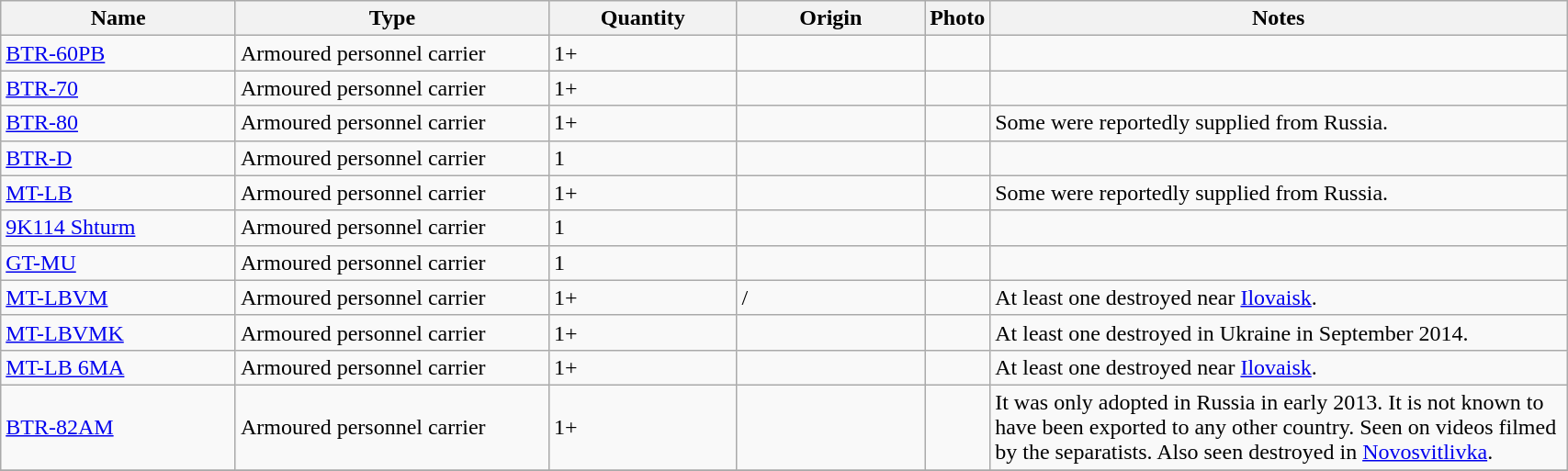<table class="wikitable" style="width:90%;">
<tr>
<th style="width:15%;">Name</th>
<th style="width:20%;">Type</th>
<th style="width:12%;">Quantity</th>
<th style="width:12%;">Origin</th>
<th>Photo</th>
<th>Notes</th>
</tr>
<tr>
<td><a href='#'>BTR-60PB</a></td>
<td>Armoured personnel carrier</td>
<td>1+</td>
<td></td>
<td></td>
<td></td>
</tr>
<tr>
<td><a href='#'>BTR-70</a></td>
<td>Armoured personnel carrier</td>
<td>1+</td>
<td></td>
<td></td>
<td></td>
</tr>
<tr>
<td><a href='#'>BTR-80</a></td>
<td>Armoured personnel carrier</td>
<td>1+</td>
<td></td>
<td></td>
<td>Some were reportedly supplied from Russia.</td>
</tr>
<tr>
<td><a href='#'>BTR-D</a></td>
<td>Armoured personnel carrier</td>
<td>1</td>
<td></td>
<td></td>
<td></td>
</tr>
<tr>
<td><a href='#'>MT-LB</a></td>
<td>Armoured personnel carrier</td>
<td>1+</td>
<td></td>
<td></td>
<td>Some were reportedly supplied from Russia.</td>
</tr>
<tr>
<td><a href='#'>9K114 Shturm</a></td>
<td>Armoured personnel carrier</td>
<td>1</td>
<td></td>
<td></td>
<td></td>
</tr>
<tr>
<td><a href='#'>GT-MU</a></td>
<td>Armoured personnel carrier</td>
<td>1</td>
<td></td>
<td></td>
<td></td>
</tr>
<tr>
<td><a href='#'>MT-LBVM</a></td>
<td>Armoured personnel carrier</td>
<td>1+</td>
<td> /<br></td>
<td></td>
<td>At least one destroyed near <a href='#'>Ilovaisk</a>.</td>
</tr>
<tr>
<td><a href='#'>MT-LBVMK</a></td>
<td>Armoured personnel carrier</td>
<td>1+</td>
<td> <br></td>
<td></td>
<td>At least one destroyed in Ukraine in September 2014.</td>
</tr>
<tr>
<td><a href='#'>MT-LB 6MA</a></td>
<td>Armoured personnel carrier</td>
<td>1+</td>
<td> <br></td>
<td></td>
<td>At least one destroyed near <a href='#'>Ilovaisk</a>.</td>
</tr>
<tr>
<td><a href='#'>BTR-82AM</a></td>
<td>Armoured personnel carrier</td>
<td>1+</td>
<td> <br></td>
<td></td>
<td>It was only adopted in Russia in early 2013. It is not known to have been exported to any other country. Seen on videos filmed by the separatists. Also seen destroyed in <a href='#'>Novosvitlivka</a>.</td>
</tr>
<tr>
</tr>
</table>
